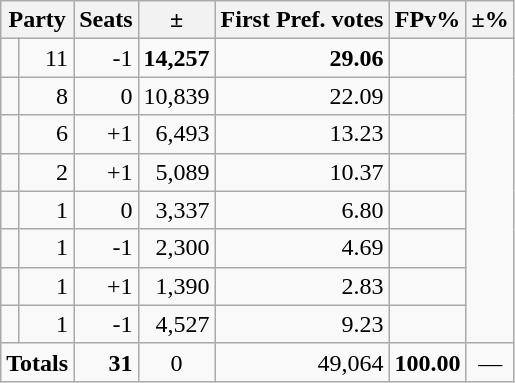<table class=wikitable>
<tr>
<th colspan=2 align=center>Party</th>
<th valign=top>Seats</th>
<th valign=top>±</th>
<th valign=top>First Pref. votes</th>
<th valign=top>FPv%</th>
<th valign=top>±%</th>
</tr>
<tr>
<td></td>
<td align=right>11</td>
<td align=right>-1</td>
<td align=right><strong>14,257</strong></td>
<td align=right><strong>29.06</strong></td>
<td align=right></td>
</tr>
<tr>
<td></td>
<td align=right>8</td>
<td align=right>0</td>
<td align=right>10,839</td>
<td align=right>22.09</td>
<td align=right></td>
</tr>
<tr>
<td></td>
<td align=right>6</td>
<td align=right>+1</td>
<td align=right>6,493</td>
<td align=right>13.23</td>
<td align=right></td>
</tr>
<tr>
<td></td>
<td align=right>2</td>
<td align=right>+1</td>
<td align=right>5,089</td>
<td align=right>10.37</td>
<td align=right></td>
</tr>
<tr>
<td></td>
<td align=right>1</td>
<td align=right>0</td>
<td align=right>3,337</td>
<td align=right>6.80</td>
<td align=right></td>
</tr>
<tr>
<td></td>
<td align=right>1</td>
<td align=right>-1</td>
<td align=right>2,300</td>
<td align=right>4.69</td>
<td align=right></td>
</tr>
<tr>
<td></td>
<td align=right>1</td>
<td align=right>+1</td>
<td align=right>1,390</td>
<td align=right>2.83</td>
<td align=right></td>
</tr>
<tr>
<td></td>
<td align=right>1</td>
<td align=right>-1</td>
<td align=right>4,527</td>
<td align=right>9.23</td>
<td align=right></td>
</tr>
<tr>
<td colspan=2 align=center><strong>Totals</strong></td>
<td align=right><strong>31</strong></td>
<td align=center>0</td>
<td align=right>49,064</td>
<td align=center><strong>100.00</strong></td>
<td align=center>—</td>
</tr>
</table>
